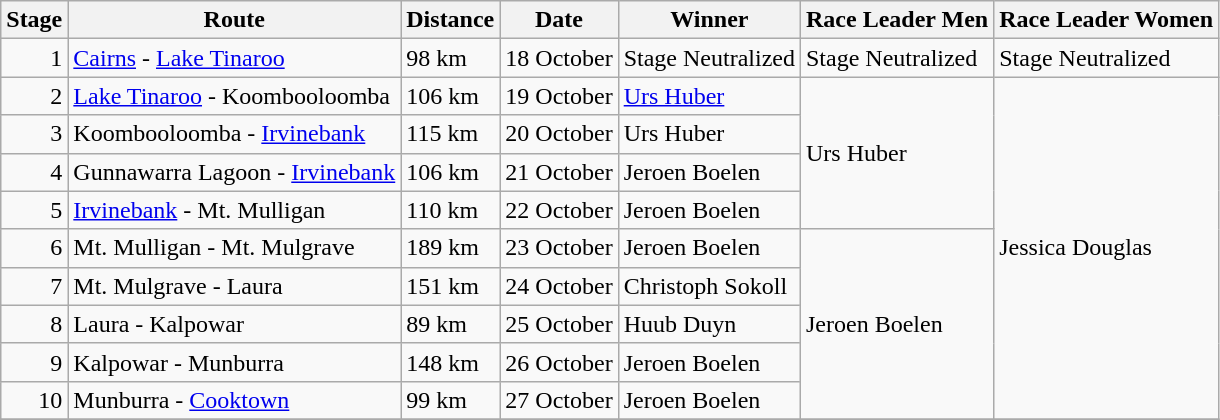<table class="wikitable">
<tr>
<th>Stage</th>
<th>Route</th>
<th>Distance</th>
<th>Date</th>
<th>Winner</th>
<th>Race Leader Men</th>
<th>Race Leader Women</th>
</tr>
<tr>
<td align=right>1</td>
<td><a href='#'>Cairns</a> - <a href='#'>Lake Tinaroo</a></td>
<td>98 km</td>
<td align=right>18 October</td>
<td>Stage Neutralized</td>
<td>Stage Neutralized</td>
<td>Stage Neutralized</td>
</tr>
<tr>
<td align=right>2</td>
<td><a href='#'>Lake Tinaroo</a> - Koombooloomba</td>
<td>106 km</td>
<td align=right>19 October</td>
<td> <a href='#'>Urs Huber</a></td>
<td rowspan=4> Urs Huber</td>
<td rowspan=9> Jessica Douglas</td>
</tr>
<tr>
<td align=right>3</td>
<td>Koombooloomba - <a href='#'>Irvinebank</a></td>
<td>115 km</td>
<td align=right>20 October</td>
<td> Urs Huber</td>
</tr>
<tr>
<td align=right>4</td>
<td>Gunnawarra Lagoon - <a href='#'>Irvinebank</a></td>
<td>106 km</td>
<td align=right>21 October</td>
<td> Jeroen Boelen</td>
</tr>
<tr>
<td align=right>5</td>
<td><a href='#'>Irvinebank</a> - Mt. Mulligan</td>
<td>110 km</td>
<td align=right>22 October</td>
<td> Jeroen Boelen</td>
</tr>
<tr>
<td align=right>6</td>
<td>Mt. Mulligan - Mt. Mulgrave</td>
<td>189 km</td>
<td align=right>23 October</td>
<td> Jeroen Boelen</td>
<td rowspan=5> Jeroen Boelen</td>
</tr>
<tr>
<td align=right>7</td>
<td>Mt. Mulgrave - Laura</td>
<td>151 km</td>
<td align=right>24 October</td>
<td> Christoph Sokoll</td>
</tr>
<tr>
<td align=right>8</td>
<td>Laura - Kalpowar</td>
<td>89 km</td>
<td align=right>25 October</td>
<td> Huub Duyn</td>
</tr>
<tr>
<td align=right>9</td>
<td>Kalpowar - Munburra</td>
<td>148 km</td>
<td align=right>26 October</td>
<td> Jeroen Boelen</td>
</tr>
<tr>
<td align=right>10</td>
<td>Munburra - <a href='#'>Cooktown</a></td>
<td>99 km</td>
<td align=right>27 October</td>
<td> Jeroen Boelen</td>
</tr>
<tr>
</tr>
</table>
